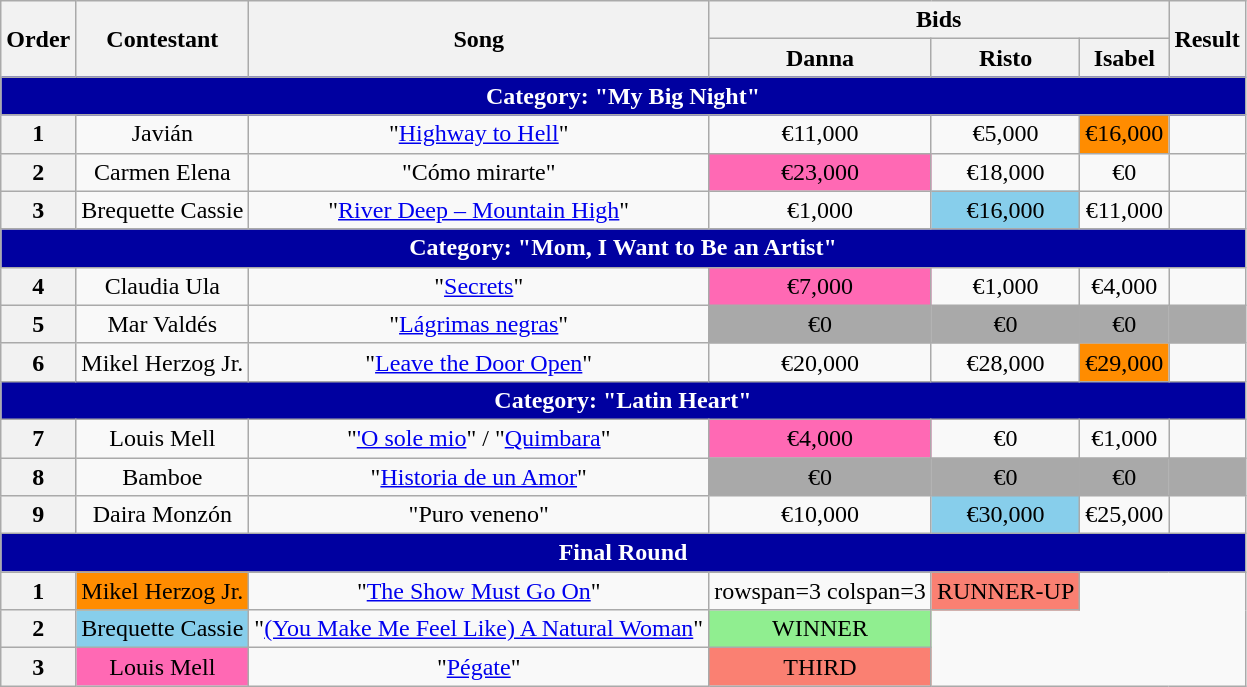<table class=wikitable>
<tr>
<th rowspan=2>Order</th>
<th rowspan=2>Contestant</th>
<th rowspan=2>Song</th>
<th colspan=3>Bids</th>
<th rowspan=2>Result</th>
</tr>
<tr>
<th>Danna</th>
<th>Risto</th>
<th>Isabel</th>
</tr>
<tr>
<th scope="col" colspan="7" style="background:#0000A0; color:white;">Category: "My Big Night"</th>
</tr>
<tr align=center>
<th>1</th>
<td>Javián</td>
<td>"<a href='#'>Highway to Hell</a>"</td>
<td>€11,000</td>
<td>€5,000</td>
<td bgcolor=DarkOrange>€16,000</td>
<td></td>
</tr>
<tr align=center>
<th>2</th>
<td>Carmen Elena</td>
<td>"Cómo mirarte"</td>
<td bgcolor=#ff69b4>€23,000</td>
<td>€18,000</td>
<td>€0</td>
<td></td>
</tr>
<tr align=center>
<th>3</th>
<td>Brequette Cassie</td>
<td>"<a href='#'>River Deep – Mountain High</a>"</td>
<td>€1,000</td>
<td bgcolor=SkyBlue>€16,000</td>
<td>€11,000</td>
<td></td>
</tr>
<tr>
<th scope="col" colspan="7" style="background:#0000A0; color:white;">Category: "Mom, I Want to Be an Artist"</th>
</tr>
<tr align=center>
<th>4</th>
<td>Claudia Ula</td>
<td>"<a href='#'>Secrets</a>"</td>
<td bgcolor=#ff69b4>€7,000</td>
<td>€1,000</td>
<td>€4,000</td>
<td></td>
</tr>
<tr align=center>
<th>5</th>
<td>Mar Valdés</td>
<td>"<a href='#'>Lágrimas negras</a>"</td>
<td bgcolor=darkgrey>€0</td>
<td bgcolor=darkgrey>€0</td>
<td bgcolor=darkgrey>€0</td>
<td bgcolor=darkgrey></td>
</tr>
<tr align=center>
<th>6</th>
<td>Mikel Herzog Jr.</td>
<td>"<a href='#'>Leave the Door Open</a>"</td>
<td>€20,000</td>
<td>€28,000</td>
<td bgcolor=DarkOrange>€29,000</td>
<td></td>
</tr>
<tr>
<th scope="col" colspan="7" style="background:#0000A0; color:white;">Category: "Latin Heart"</th>
</tr>
<tr align=center>
<th>7</th>
<td>Louis Mell</td>
<td>"<a href='#'>'O sole mio</a>" / "<a href='#'>Quimbara</a>"</td>
<td bgcolor=#ff69b4>€4,000</td>
<td>€0</td>
<td>€1,000</td>
<td></td>
</tr>
<tr align=center>
<th>8</th>
<td>Bamboe</td>
<td>"<a href='#'>Historia de un Amor</a>"</td>
<td bgcolor=darkgrey>€0</td>
<td bgcolor=darkgrey>€0</td>
<td bgcolor=darkgrey>€0</td>
<td bgcolor=darkgrey></td>
</tr>
<tr align=center>
<th>9</th>
<td>Daira Monzón</td>
<td>"Puro veneno"</td>
<td>€10,000</td>
<td bgcolor=SkyBlue>€30,000</td>
<td>€25,000</td>
<td></td>
</tr>
<tr>
<th scope="col" colspan="7" style="background:#0000A0; color:white;">Final Round</th>
</tr>
<tr align=center>
<th>1</th>
<td bgcolor=DarkOrange>Mikel Herzog Jr.</td>
<td>"<a href='#'>The Show Must Go On</a>"</td>
<td>rowspan=3 colspan=3 </td>
<td bgcolor=salmon>RUNNER-UP</td>
</tr>
<tr align=center>
<th>2</th>
<td bgcolor=SkyBlue>Brequette Cassie</td>
<td>"<a href='#'>(You Make Me Feel Like) A Natural Woman</a>"</td>
<td bgcolor=lightgreen>WINNER</td>
</tr>
<tr align=center>
<th>3</th>
<td bgcolor=#ff69b4>Louis Mell</td>
<td>"<a href='#'>Pégate</a>"</td>
<td bgcolor=salmon>THIRD</td>
</tr>
</table>
